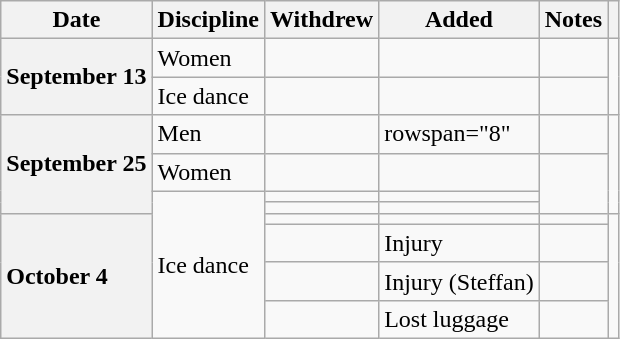<table class="wikitable unsortable">
<tr>
<th scope="col">Date</th>
<th scope="col">Discipline</th>
<th scope="col">Withdrew</th>
<th scope="col">Added</th>
<th scope="col">Notes</th>
<th scope="col"></th>
</tr>
<tr>
<th rowspan="2" scope="row" style="text-align:left">September 13</th>
<td>Women</td>
<td></td>
<td></td>
<td></td>
<td rowspan="2"></td>
</tr>
<tr>
<td>Ice dance</td>
<td></td>
<td></td>
<td></td>
</tr>
<tr>
<th rowspan="4" scope="row" style="text-align:left">September 25</th>
<td>Men</td>
<td></td>
<td>rowspan="8" </td>
<td></td>
<td rowspan="4"></td>
</tr>
<tr>
<td>Women</td>
<td></td>
<td></td>
</tr>
<tr>
<td rowspan="6">Ice dance</td>
<td></td>
<td></td>
</tr>
<tr>
<td></td>
<td></td>
</tr>
<tr>
<th rowspan="4" scope="row" style="text-align:left">October 4</th>
<td></td>
<td></td>
<td></td>
</tr>
<tr>
<td></td>
<td>Injury</td>
<td></td>
</tr>
<tr>
<td></td>
<td>Injury (Steffan)</td>
<td></td>
</tr>
<tr>
<td></td>
<td>Lost luggage</td>
<td></td>
</tr>
</table>
